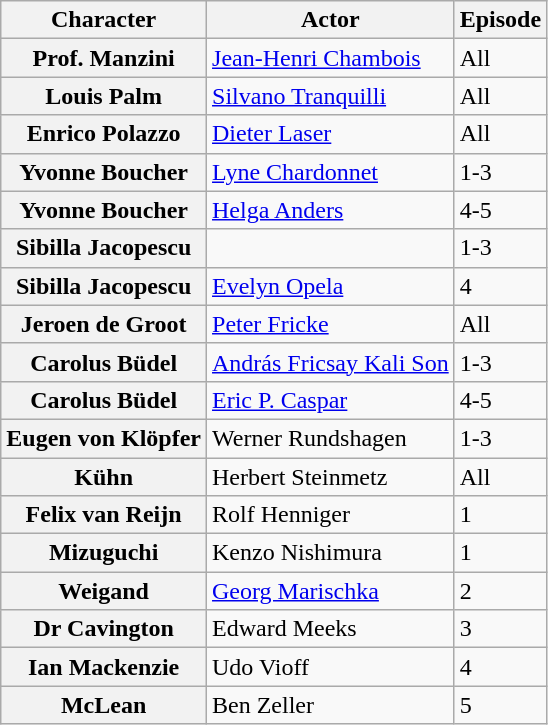<table class="wikitable">
<tr>
<th>Character</th>
<th>Actor</th>
<th>Episode</th>
</tr>
<tr>
<th>Prof. Manzini</th>
<td><a href='#'>Jean-Henri Chambois</a></td>
<td>All</td>
</tr>
<tr>
<th>Louis Palm</th>
<td><a href='#'>Silvano Tranquilli</a></td>
<td>All</td>
</tr>
<tr>
<th>Enrico Polazzo</th>
<td><a href='#'>Dieter Laser</a></td>
<td>All</td>
</tr>
<tr>
<th>Yvonne Boucher</th>
<td><a href='#'>Lyne Chardonnet</a></td>
<td>1-3</td>
</tr>
<tr>
<th>Yvonne Boucher</th>
<td><a href='#'>Helga Anders</a></td>
<td>4-5</td>
</tr>
<tr>
<th>Sibilla Jacopescu</th>
<td></td>
<td>1-3</td>
</tr>
<tr>
<th>Sibilla Jacopescu</th>
<td><a href='#'>Evelyn Opela</a></td>
<td>4</td>
</tr>
<tr>
<th>Jeroen de Groot</th>
<td><a href='#'>Peter Fricke</a></td>
<td>All</td>
</tr>
<tr>
<th>Carolus Büdel</th>
<td><a href='#'>András Fricsay Kali Son</a></td>
<td>1-3</td>
</tr>
<tr>
<th>Carolus Büdel</th>
<td><a href='#'>Eric P. Caspar</a></td>
<td>4-5</td>
</tr>
<tr>
<th>Eugen von Klöpfer</th>
<td>Werner Rundshagen</td>
<td>1-3</td>
</tr>
<tr>
<th>Kühn</th>
<td>Herbert Steinmetz</td>
<td>All</td>
</tr>
<tr>
<th>Felix van Reijn</th>
<td>Rolf Henniger</td>
<td>1</td>
</tr>
<tr>
<th>Mizuguchi</th>
<td>Kenzo Nishimura</td>
<td>1</td>
</tr>
<tr>
<th>Weigand</th>
<td><a href='#'>Georg Marischka</a></td>
<td>2</td>
</tr>
<tr>
<th>Dr Cavington</th>
<td>Edward Meeks</td>
<td>3</td>
</tr>
<tr>
<th>Ian Mackenzie</th>
<td>Udo Vioff</td>
<td>4</td>
</tr>
<tr>
<th>McLean</th>
<td>Ben Zeller</td>
<td>5</td>
</tr>
</table>
